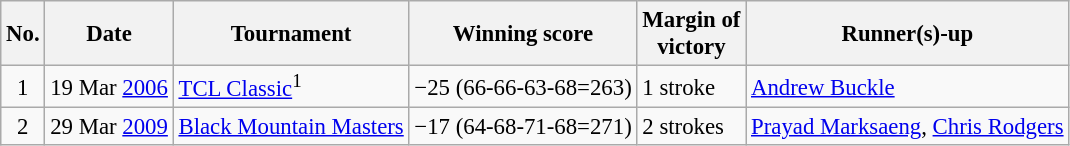<table class="wikitable" style="font-size:95%;">
<tr>
<th>No.</th>
<th>Date</th>
<th>Tournament</th>
<th>Winning score</th>
<th>Margin of<br>victory</th>
<th>Runner(s)-up</th>
</tr>
<tr>
<td align=center>1</td>
<td align=right>19 Mar <a href='#'>2006</a></td>
<td><a href='#'>TCL Classic</a><sup>1</sup></td>
<td>−25 (66-66-63-68=263)</td>
<td>1 stroke</td>
<td> <a href='#'>Andrew Buckle</a></td>
</tr>
<tr>
<td align=center>2</td>
<td align=right>29 Mar <a href='#'>2009</a></td>
<td><a href='#'>Black Mountain Masters</a></td>
<td>−17 (64-68-71-68=271)</td>
<td>2 strokes</td>
<td> <a href='#'>Prayad Marksaeng</a>,  <a href='#'>Chris Rodgers</a></td>
</tr>
</table>
